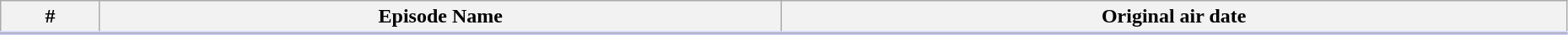<table class="wikitable"  style="width:98%; background:#fff;">
<tr style="border-bottom:3px solid #CCF">
<th>#</th>
<th>Episode Name</th>
<th>Original air date</th>
</tr>
<tr>
</tr>
</table>
